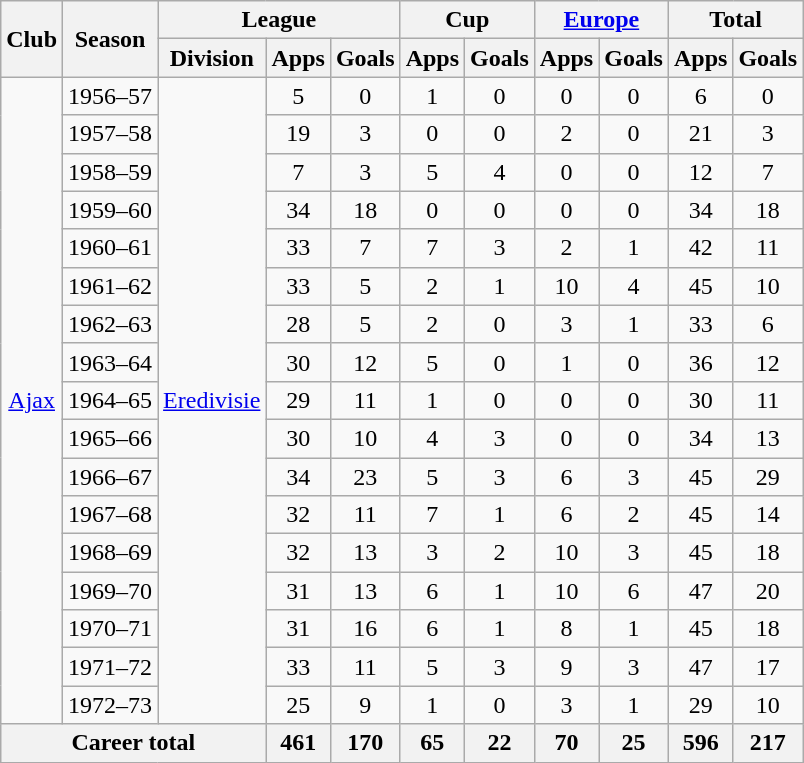<table class="wikitable" style="text-align:center">
<tr>
<th rowspan="2">Club</th>
<th rowspan="2">Season</th>
<th colspan="3">League</th>
<th colspan="2">Cup</th>
<th colspan="2"><a href='#'>Europe</a></th>
<th colspan="2">Total</th>
</tr>
<tr>
<th>Division</th>
<th>Apps</th>
<th>Goals</th>
<th>Apps</th>
<th>Goals</th>
<th>Apps</th>
<th>Goals</th>
<th>Apps</th>
<th>Goals</th>
</tr>
<tr>
<td rowspan="17"><a href='#'>Ajax</a></td>
<td>1956–57</td>
<td rowspan="17"><a href='#'>Eredivisie</a></td>
<td>5</td>
<td>0</td>
<td>1</td>
<td>0</td>
<td>0</td>
<td>0</td>
<td>6</td>
<td>0</td>
</tr>
<tr>
<td>1957–58</td>
<td>19</td>
<td>3</td>
<td>0</td>
<td>0</td>
<td>2</td>
<td>0</td>
<td>21</td>
<td>3</td>
</tr>
<tr>
<td>1958–59</td>
<td>7</td>
<td>3</td>
<td>5</td>
<td>4</td>
<td>0</td>
<td>0</td>
<td>12</td>
<td>7</td>
</tr>
<tr>
<td>1959–60</td>
<td>34</td>
<td>18</td>
<td>0</td>
<td>0</td>
<td>0</td>
<td>0</td>
<td>34</td>
<td>18</td>
</tr>
<tr>
<td>1960–61</td>
<td>33</td>
<td>7</td>
<td>7</td>
<td>3</td>
<td>2</td>
<td>1</td>
<td>42</td>
<td>11</td>
</tr>
<tr>
<td>1961–62</td>
<td>33</td>
<td>5</td>
<td>2</td>
<td>1</td>
<td>10</td>
<td>4</td>
<td>45</td>
<td>10</td>
</tr>
<tr>
<td>1962–63</td>
<td>28</td>
<td>5</td>
<td>2</td>
<td>0</td>
<td>3</td>
<td>1</td>
<td>33</td>
<td>6</td>
</tr>
<tr>
<td>1963–64</td>
<td>30</td>
<td>12</td>
<td>5</td>
<td>0</td>
<td>1</td>
<td>0</td>
<td>36</td>
<td>12</td>
</tr>
<tr>
<td>1964–65</td>
<td>29</td>
<td>11</td>
<td>1</td>
<td>0</td>
<td>0</td>
<td>0</td>
<td>30</td>
<td>11</td>
</tr>
<tr>
<td>1965–66</td>
<td>30</td>
<td>10</td>
<td>4</td>
<td>3</td>
<td>0</td>
<td>0</td>
<td>34</td>
<td>13</td>
</tr>
<tr>
<td>1966–67</td>
<td>34</td>
<td>23</td>
<td>5</td>
<td>3</td>
<td>6</td>
<td>3</td>
<td>45</td>
<td>29</td>
</tr>
<tr>
<td>1967–68</td>
<td>32</td>
<td>11</td>
<td>7</td>
<td>1</td>
<td>6</td>
<td>2</td>
<td>45</td>
<td>14</td>
</tr>
<tr>
<td>1968–69</td>
<td>32</td>
<td>13</td>
<td>3</td>
<td>2</td>
<td>10</td>
<td>3</td>
<td>45</td>
<td>18</td>
</tr>
<tr>
<td>1969–70</td>
<td>31</td>
<td>13</td>
<td>6</td>
<td>1</td>
<td>10</td>
<td>6</td>
<td>47</td>
<td>20</td>
</tr>
<tr>
<td>1970–71</td>
<td>31</td>
<td>16</td>
<td>6</td>
<td>1</td>
<td>8</td>
<td>1</td>
<td>45</td>
<td>18</td>
</tr>
<tr>
<td>1971–72</td>
<td>33</td>
<td>11</td>
<td>5</td>
<td>3</td>
<td>9</td>
<td>3</td>
<td>47</td>
<td>17</td>
</tr>
<tr>
<td>1972–73</td>
<td>25</td>
<td>9</td>
<td>1</td>
<td>0</td>
<td>3</td>
<td>1</td>
<td>29</td>
<td>10</td>
</tr>
<tr>
<th colspan="3">Career total</th>
<th>461</th>
<th>170</th>
<th>65</th>
<th>22</th>
<th>70</th>
<th>25</th>
<th>596</th>
<th>217</th>
</tr>
</table>
